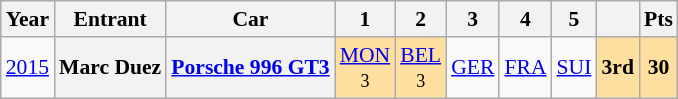<table class="wikitable" style="text-align:center; font-size:90%">
<tr>
<th>Year</th>
<th>Entrant</th>
<th>Car</th>
<th>1</th>
<th>2</th>
<th>3</th>
<th>4</th>
<th>5</th>
<th></th>
<th>Pts</th>
</tr>
<tr>
<td><a href='#'>2015</a></td>
<th>Marc Duez</th>
<th><a href='#'>Porsche 996 GT3</a></th>
<td style="background:#FFDF9F;"><a href='#'>MON</a><br><small>3</small></td>
<td style="background:#FFDF9F;"><a href='#'>BEL</a><br><small>3</small></td>
<td><a href='#'>GER</a></td>
<td><a href='#'>FRA</a></td>
<td><a href='#'>SUI</a></td>
<th style="background:#FFDF9F;">3rd</th>
<th style="background:#FFDF9F;">30</th>
</tr>
</table>
